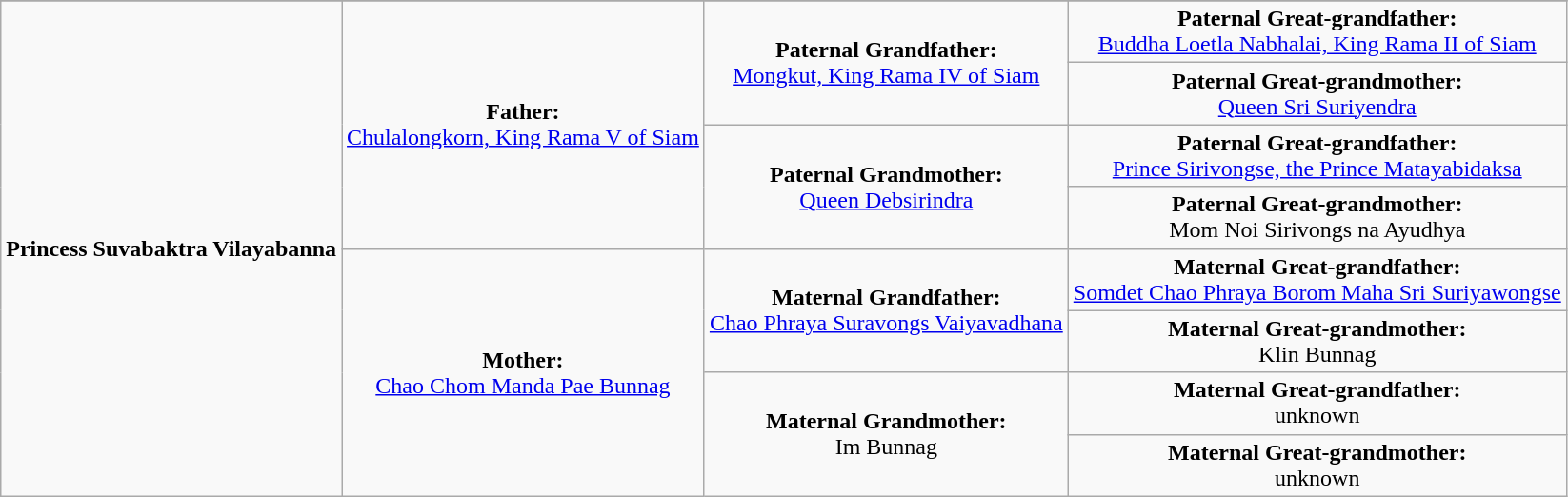<table class="wikitable">
<tr>
</tr>
<tr>
<td rowspan="8" align="center"><strong>Princess Suvabaktra Vilayabanna</strong></td>
<td rowspan="4" align="center"><strong>Father:</strong><br><a href='#'>Chulalongkorn, King Rama V of Siam</a></td>
<td rowspan="2" align="center"><strong>Paternal Grandfather:</strong><br><a href='#'>Mongkut, King Rama IV of Siam</a></td>
<td align = "center"><strong>Paternal Great-grandfather:</strong><br><a href='#'>Buddha Loetla Nabhalai, King Rama II of Siam</a></td>
</tr>
<tr>
<td align = "center"><strong>Paternal Great-grandmother:</strong><br><a href='#'>Queen Sri Suriyendra</a></td>
</tr>
<tr>
<td rowspan="2" align="center"><strong>Paternal Grandmother:</strong><br><a href='#'>Queen Debsirindra</a></td>
<td align = "center"><strong>Paternal Great-grandfather:</strong><br><a href='#'>Prince Sirivongse, the Prince Matayabidaksa</a></td>
</tr>
<tr>
<td align = "center"><strong>Paternal Great-grandmother:</strong><br>Mom Noi Sirivongs na Ayudhya</td>
</tr>
<tr>
<td rowspan="4" align="center"><strong>Mother:</strong><br><a href='#'>Chao Chom Manda Pae Bunnag</a></td>
<td rowspan="2" align="center"><strong>Maternal Grandfather:</strong><br><a href='#'>Chao Phraya Suravongs Vaiyavadhana</a></td>
<td align = "center"><strong>Maternal Great-grandfather:</strong><br><a href='#'>Somdet Chao Phraya Borom Maha Sri Suriyawongse</a></td>
</tr>
<tr>
<td align = "center"><strong>Maternal Great-grandmother:</strong><br>Klin Bunnag</td>
</tr>
<tr>
<td rowspan="2" align="center"><strong>Maternal Grandmother:</strong><br>Im Bunnag</td>
<td align = "center"><strong>Maternal Great-grandfather:</strong><br>unknown</td>
</tr>
<tr>
<td align = "center"><strong>Maternal Great-grandmother:</strong><br>unknown</td>
</tr>
</table>
